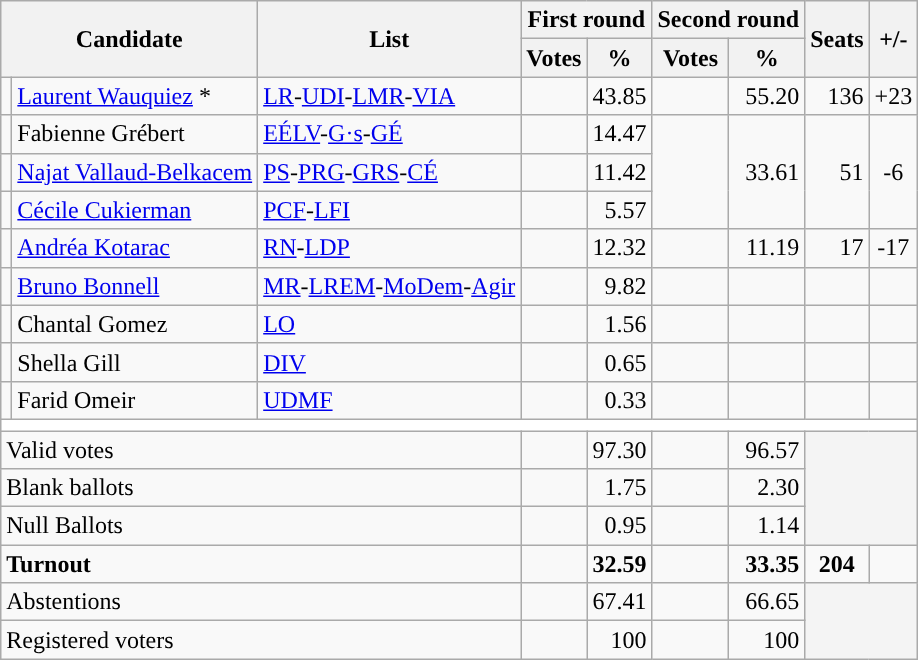<table class="wikitable centre" style="text-align:right;">
<tr>
<th rowspan=2 colspan=2 scope=col>Candidate</th>
<th rowspan=2 scope=col>List</th>
<th colspan=2 scope=col>First round</th>
<th colspan=2 scope=col>Second round</th>
<th rowspan=2 scope=col>Seats</th>
<th rowspan=2 scope=col>+/-</th>
</tr>
<tr>
<th scope=col>Votes</th>
<th scope=col>%</th>
<th scope=col>Votes</th>
<th scope=col>%</th>
</tr>
<tr>
<td style="color:inherit;background:"></td>
<td align="left"><a href='#'>Laurent Wauquiez</a> *</td>
<td align="left"><a href='#'>LR</a>-<a href='#'>UDI</a>-<a href='#'>LMR</a>-<a href='#'>VIA</a></td>
<td></td>
<td>43.85</td>
<td></td>
<td>55.20</td>
<td>136</td>
<td align="center">+23</td>
</tr>
<tr>
<td style="color:inherit;background:"></td>
<td align="left">Fabienne Grébert</td>
<td align="left"><a href='#'>EÉLV</a>-<a href='#'>G·s</a>-<a href='#'>GÉ</a></td>
<td></td>
<td>14.47</td>
<td rowspan="3"></td>
<td rowspan="3">33.61</td>
<td rowspan="3">51</td>
<td rowspan="3" align="center">-6</td>
</tr>
<tr>
<td style="color:inherit;background:"></td>
<td align="left"><a href='#'>Najat Vallaud-Belkacem</a></td>
<td align="left"><a href='#'>PS</a>-<a href='#'>PRG</a>-<a href='#'>GRS</a>-<a href='#'>CÉ</a></td>
<td></td>
<td>11.42</td>
</tr>
<tr>
<td style="color:inherit;background:"></td>
<td align="left"><a href='#'>Cécile Cukierman</a></td>
<td align="left"><a href='#'>PCF</a>-<a href='#'>LFI</a></td>
<td></td>
<td>5.57</td>
</tr>
<tr>
<td style="color:inherit;background:"></td>
<td align="left"><a href='#'>Andréa Kotarac</a></td>
<td align="left"><a href='#'>RN</a>-<a href='#'>LDP</a></td>
<td></td>
<td>12.32</td>
<td></td>
<td>11.19</td>
<td>17</td>
<td align="center">-17</td>
</tr>
<tr>
<td style="color:inherit;background:"></td>
<td align="left"><a href='#'>Bruno Bonnell</a></td>
<td align="left"><a href='#'>MR</a>-<a href='#'>LREM</a>-<a href='#'>MoDem</a>-<a href='#'>Agir</a></td>
<td></td>
<td>9.82</td>
<td></td>
<td></td>
<td></td>
<td align="center"></td>
</tr>
<tr>
<td style="color:inherit;background:"></td>
<td align="left">Chantal Gomez</td>
<td align="left"><a href='#'>LO</a></td>
<td></td>
<td>1.56</td>
<td></td>
<td></td>
<td></td>
<td align="center"></td>
</tr>
<tr>
<td style="color:inherit;background:"></td>
<td align="left">Shella Gill</td>
<td align="left"><a href='#'>DIV</a></td>
<td></td>
<td>0.65</td>
<td></td>
<td></td>
<td></td>
<td align="center"></td>
</tr>
<tr>
<td style="color:inherit;background:"></td>
<td align="left">Farid Omeir</td>
<td align="left"><a href='#'>UDMF</a></td>
<td></td>
<td>0.33</td>
<td></td>
<td></td>
<td></td>
<td align="center"></td>
</tr>
<tr style="background:white;">
<td colspan=9></td>
</tr>
<tr>
<td colspan=3 style="text-align:left;">Valid votes</td>
<td></td>
<td>97.30</td>
<td></td>
<td>96.57</td>
<td colspan="2" rowspan="3" bgcolor=#F4F4F4></td>
</tr>
<tr>
<td colspan=3 style="text-align:left;">Blank ballots</td>
<td></td>
<td>1.75</td>
<td></td>
<td>2.30</td>
</tr>
<tr>
<td colspan=3 style="text-align:left;">Null Ballots</td>
<td></td>
<td>0.95</td>
<td></td>
<td>1.14</td>
</tr>
<tr style="font-weight:bold;">
<td colspan=3 style="text-align:left;">Turnout</td>
<td></td>
<td>32.59</td>
<td></td>
<td>33.35</td>
<td align=center>204</td>
<td align=center></td>
</tr>
<tr>
<td colspan=3 style="text-align:left;">Abstentions</td>
<td></td>
<td>67.41</td>
<td></td>
<td>66.65</td>
<td colspan="2" rowspan="2" bgcolor=#F4F4F4></td>
</tr>
<tr>
<td colspan=3 style="text-align:left;">Registered voters</td>
<td></td>
<td>100</td>
<td></td>
<td>100</td>
</tr>
</table>
